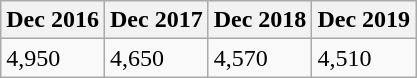<table class="wikitable">
<tr>
<th>Dec 2016</th>
<th>Dec 2017</th>
<th>Dec 2018</th>
<th>Dec 2019</th>
</tr>
<tr>
<td>4,950</td>
<td>4,650</td>
<td>4,570</td>
<td>4,510</td>
</tr>
</table>
